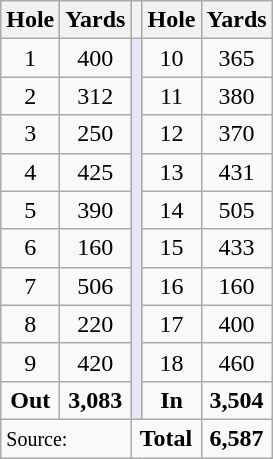<table class="wikitable" style="text-align:center; font-size:100%;">
<tr>
<th>Hole</th>
<th>Yards</th>
<th></th>
<th>Hole</th>
<th>Yards</th>
</tr>
<tr>
<td>1</td>
<td>400</td>
<td rowspan=10 style="background:#E6E8FA;"></td>
<td>10</td>
<td>365</td>
</tr>
<tr>
<td>2</td>
<td>312</td>
<td>11</td>
<td>380</td>
</tr>
<tr>
<td>3</td>
<td>250</td>
<td>12</td>
<td>370</td>
</tr>
<tr>
<td>4</td>
<td>425</td>
<td>13</td>
<td>431</td>
</tr>
<tr>
<td>5</td>
<td>390</td>
<td>14</td>
<td>505</td>
</tr>
<tr>
<td>6</td>
<td>160</td>
<td>15</td>
<td>433</td>
</tr>
<tr>
<td>7</td>
<td>506</td>
<td>16</td>
<td>160</td>
</tr>
<tr>
<td>8</td>
<td>220</td>
<td>17</td>
<td>400</td>
</tr>
<tr>
<td>9</td>
<td>420</td>
<td>18</td>
<td>460</td>
</tr>
<tr>
<td><strong>Out</strong></td>
<td><strong>3,083</strong></td>
<td><strong>In</strong></td>
<td><strong>3,504</strong></td>
</tr>
<tr>
<td colspan=2 align=left><small>Source:</small></td>
<td colspan=2><strong>Total</strong></td>
<td><strong>6,587</strong></td>
</tr>
</table>
